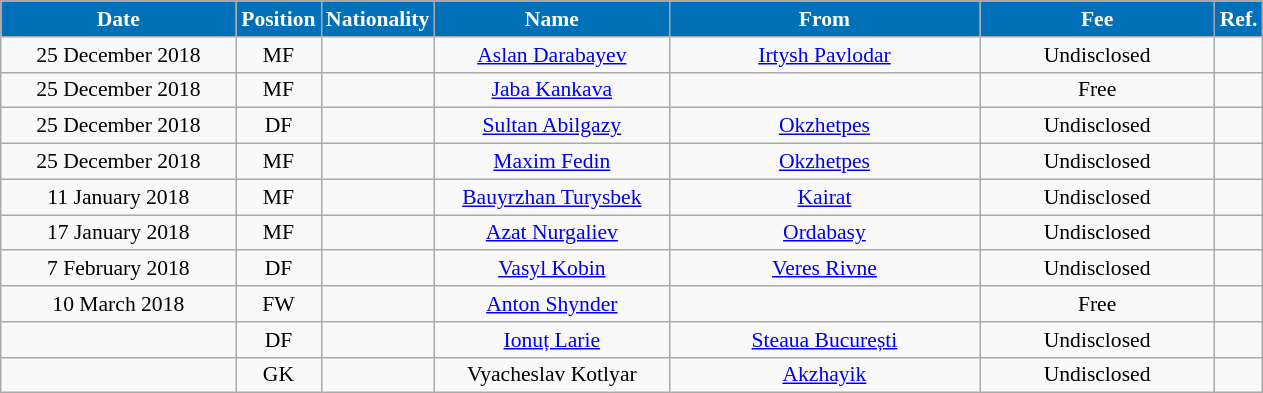<table class="wikitable" style="text-align:center; font-size:90%; ">
<tr>
<th style="background:#0070B8; color:#FFFFFF; width:150px;">Date</th>
<th style="background:#0070B8; color:#FFFFFF; width:50px;">Position</th>
<th style="background:#0070B8; color:#FFFFFF; width:50px;">Nationality</th>
<th style="background:#0070B8; color:#FFFFFF; width:150px;">Name</th>
<th style="background:#0070B8; color:#FFFFFF; width:200px;">From</th>
<th style="background:#0070B8; color:#FFFFFF; width:150px;">Fee</th>
<th style="background:#0070B8; color:#FFFFFF; width:25px;">Ref.</th>
</tr>
<tr>
<td>25 December 2018</td>
<td>MF</td>
<td></td>
<td><a href='#'>Aslan Darabayev</a></td>
<td><a href='#'>Irtysh Pavlodar</a></td>
<td>Undisclosed</td>
<td></td>
</tr>
<tr>
<td>25 December 2018</td>
<td>MF</td>
<td></td>
<td><a href='#'>Jaba Kankava</a></td>
<td></td>
<td>Free</td>
<td></td>
</tr>
<tr>
<td>25 December 2018</td>
<td>DF</td>
<td></td>
<td><a href='#'>Sultan Abilgazy</a></td>
<td><a href='#'>Okzhetpes</a></td>
<td>Undisclosed</td>
<td></td>
</tr>
<tr>
<td>25 December 2018</td>
<td>MF</td>
<td></td>
<td><a href='#'>Maxim Fedin</a></td>
<td><a href='#'>Okzhetpes</a></td>
<td>Undisclosed</td>
<td></td>
</tr>
<tr>
<td>11 January 2018</td>
<td>MF</td>
<td></td>
<td><a href='#'>Bauyrzhan Turysbek</a></td>
<td><a href='#'>Kairat</a></td>
<td>Undisclosed</td>
<td></td>
</tr>
<tr>
<td>17 January 2018</td>
<td>MF</td>
<td></td>
<td><a href='#'>Azat Nurgaliev</a></td>
<td><a href='#'>Ordabasy</a></td>
<td>Undisclosed</td>
<td></td>
</tr>
<tr>
<td>7 February 2018</td>
<td>DF</td>
<td></td>
<td><a href='#'>Vasyl Kobin</a></td>
<td><a href='#'>Veres Rivne</a></td>
<td>Undisclosed</td>
<td></td>
</tr>
<tr>
<td>10 March 2018</td>
<td>FW</td>
<td></td>
<td><a href='#'>Anton Shynder</a></td>
<td></td>
<td>Free</td>
<td></td>
</tr>
<tr>
<td></td>
<td>DF</td>
<td></td>
<td><a href='#'>Ionuț Larie</a></td>
<td><a href='#'>Steaua București</a></td>
<td>Undisclosed</td>
<td></td>
</tr>
<tr>
<td></td>
<td>GK</td>
<td></td>
<td>Vyacheslav Kotlyar</td>
<td><a href='#'>Akzhayik</a></td>
<td>Undisclosed</td>
<td></td>
</tr>
</table>
